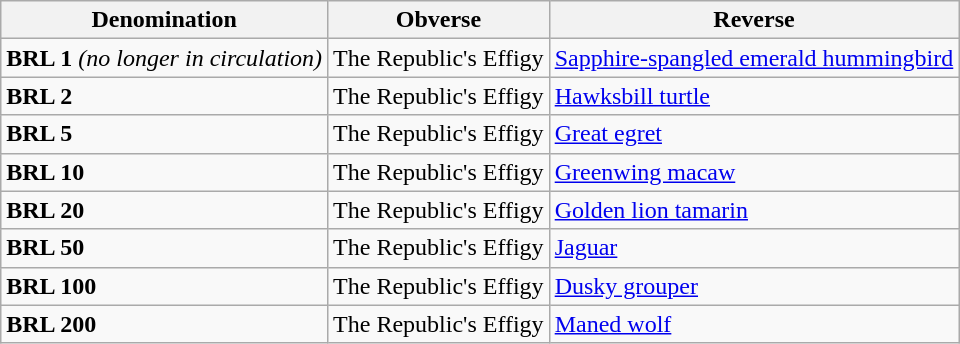<table class="wikitable">
<tr ">
<th>Denomination</th>
<th>Obverse</th>
<th>Reverse</th>
</tr>
<tr>
<td><strong>BRL 1</strong> <em>(no longer in circulation)</em></td>
<td>The Republic's Effigy</td>
<td><a href='#'>Sapphire-spangled emerald hummingbird</a></td>
</tr>
<tr>
<td><strong>BRL 2</strong></td>
<td>The Republic's Effigy</td>
<td><a href='#'>Hawksbill turtle</a></td>
</tr>
<tr>
<td><strong>BRL 5</strong></td>
<td>The Republic's Effigy</td>
<td><a href='#'>Great egret</a></td>
</tr>
<tr>
<td><strong>BRL 10</strong></td>
<td>The Republic's Effigy</td>
<td><a href='#'>Greenwing macaw</a></td>
</tr>
<tr>
<td><strong>BRL 20</strong></td>
<td>The Republic's Effigy</td>
<td><a href='#'>Golden lion tamarin</a></td>
</tr>
<tr>
<td><strong>BRL 50</strong></td>
<td>The Republic's Effigy</td>
<td><a href='#'>Jaguar</a></td>
</tr>
<tr>
<td><strong>BRL 100</strong></td>
<td>The Republic's Effigy</td>
<td><a href='#'>Dusky grouper</a></td>
</tr>
<tr>
<td><strong>BRL 200</strong></td>
<td>The Republic's Effigy</td>
<td><a href='#'>Maned wolf</a></td>
</tr>
</table>
